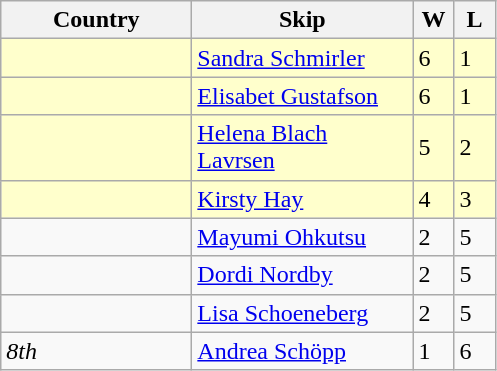<table class="wikitable">
<tr>
<th bgcolor="#efefef" width="120">Country</th>
<th bgcolor="#efefef" width="140">Skip</th>
<th bgcolor="#efefef" width="20">W</th>
<th bgcolor="#efefef" width="20">L</th>
</tr>
<tr bgcolor="#ffffcc">
<td></td>
<td><a href='#'>Sandra Schmirler</a></td>
<td>6</td>
<td>1</td>
</tr>
<tr bgcolor="#ffffcc">
<td></td>
<td><a href='#'>Elisabet Gustafson</a></td>
<td>6</td>
<td>1</td>
</tr>
<tr bgcolor="#ffffcc">
<td></td>
<td><a href='#'>Helena Blach Lavrsen</a></td>
<td>5</td>
<td>2</td>
</tr>
<tr bgcolor="#ffffcc">
<td></td>
<td><a href='#'>Kirsty Hay</a></td>
<td>4</td>
<td>3</td>
</tr>
<tr>
<td></td>
<td><a href='#'>Mayumi Ohkutsu</a></td>
<td>2</td>
<td>5</td>
</tr>
<tr>
<td></td>
<td><a href='#'>Dordi Nordby</a></td>
<td>2</td>
<td>5</td>
</tr>
<tr>
<td></td>
<td><a href='#'>Lisa Schoeneberg</a></td>
<td>2</td>
<td>5</td>
</tr>
<tr>
<td> <em>8th</em></td>
<td><a href='#'>Andrea Schöpp</a></td>
<td>1</td>
<td>6</td>
</tr>
</table>
